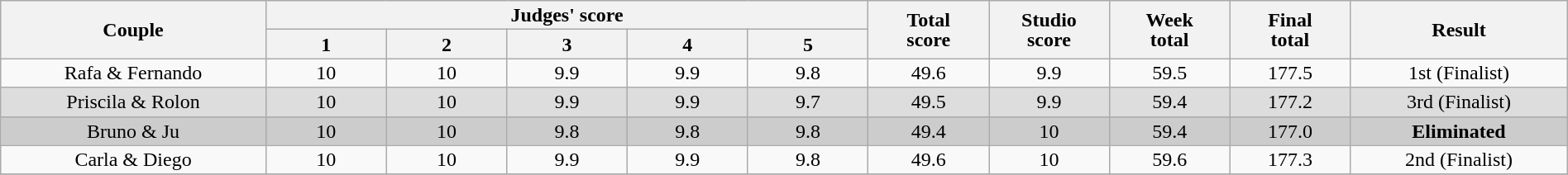<table class="wikitable" style="font-size:100%; line-height:16px; text-align:center" width="100%">
<tr>
<th rowspan=2 width="11.00%">Couple</th>
<th colspan=5 width="25.00%">Judges' score</th>
<th rowspan=2 width="05.00%">Total<br>score</th>
<th rowspan=2 width="05.00%">Studio<br>score</th>
<th rowspan=2 width="05.00%">Week<br>total</th>
<th rowspan=2 width="05.00%">Final<br>total</th>
<th rowspan=2 width="09.00%">Result</th>
</tr>
<tr>
<th width="05.00%">1</th>
<th width="05.00%">2</th>
<th width="05.00%">3</th>
<th width="05.00%">4</th>
<th width="05.00%">5</th>
</tr>
<tr>
<td>Rafa & Fernando</td>
<td>10</td>
<td>10</td>
<td>9.9</td>
<td>9.9</td>
<td>9.8</td>
<td>49.6</td>
<td>9.9</td>
<td>59.5</td>
<td>177.5</td>
<td>1st (Finalist)</td>
</tr>
<tr bgcolor="DDDDDD">
<td>Priscila & Rolon</td>
<td>10</td>
<td>10</td>
<td>9.9</td>
<td>9.9</td>
<td>9.7</td>
<td>49.5</td>
<td>9.9</td>
<td>59.4</td>
<td>177.2</td>
<td>3rd (Finalist)</td>
</tr>
<tr bgcolor="CCCCCC">
<td>Bruno & Ju</td>
<td>10</td>
<td>10</td>
<td>9.8</td>
<td>9.8</td>
<td>9.8</td>
<td>49.4</td>
<td>10</td>
<td>59.4</td>
<td>177.0</td>
<td><strong>Eliminated</strong></td>
</tr>
<tr>
<td>Carla & Diego</td>
<td>10</td>
<td>10</td>
<td>9.9</td>
<td>9.9</td>
<td>9.8</td>
<td>49.6</td>
<td>10</td>
<td>59.6</td>
<td>177.3</td>
<td>2nd (Finalist)</td>
</tr>
<tr>
</tr>
</table>
